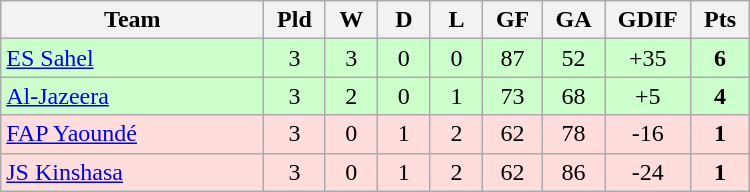<table class=wikitable style="text-align:center" width=500>
<tr>
<th width=25%>Team</th>
<th width=5%>Pld</th>
<th width=5%>W</th>
<th width=5%>D</th>
<th width=5%>L</th>
<th width=5%>GF</th>
<th width=5%>GA</th>
<th width=5%>GDIF</th>
<th width=5%>Pts</th>
</tr>
<tr bgcolor=#ccffcc>
<td align="left"> <a href='#'>ES Sahel</a></td>
<td>3</td>
<td>3</td>
<td>0</td>
<td>0</td>
<td>87</td>
<td>52</td>
<td>+35</td>
<td><strong>6</strong></td>
</tr>
<tr bgcolor=#ccffcc>
<td align="left"> <a href='#'>Al-Jazeera</a></td>
<td>3</td>
<td>2</td>
<td>0</td>
<td>1</td>
<td>73</td>
<td>68</td>
<td>+5</td>
<td><strong>4</strong></td>
</tr>
<tr bgcolor=#ffdddd>
<td align="left"> <a href='#'>FAP Yaoundé</a></td>
<td>3</td>
<td>0</td>
<td>1</td>
<td>2</td>
<td>62</td>
<td>78</td>
<td>-16</td>
<td><strong>1</strong></td>
</tr>
<tr bgcolor=#ffdddd>
<td align="left"> <a href='#'>JS Kinshasa</a></td>
<td>3</td>
<td>0</td>
<td>1</td>
<td>2</td>
<td>62</td>
<td>86</td>
<td>-24</td>
<td><strong>1</strong></td>
</tr>
</table>
